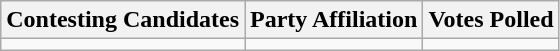<table class="wikitable sortable">
<tr>
<th>Contesting Candidates</th>
<th>Party Affiliation</th>
<th>Votes Polled</th>
</tr>
<tr>
<td></td>
<td></td>
<td></td>
</tr>
</table>
